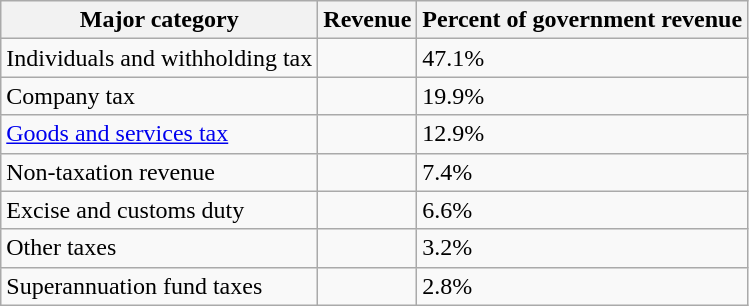<table class="wikitable sortable">
<tr>
<th>Major category</th>
<th>Revenue</th>
<th>Percent of government revenue</th>
</tr>
<tr>
<td>Individuals and withholding tax</td>
<td></td>
<td>47.1%</td>
</tr>
<tr>
<td>Company tax</td>
<td></td>
<td>19.9%</td>
</tr>
<tr>
<td><a href='#'>Goods and services tax</a></td>
<td></td>
<td>12.9%</td>
</tr>
<tr>
<td>Non-taxation revenue</td>
<td></td>
<td>7.4%</td>
</tr>
<tr>
<td>Excise and customs duty</td>
<td></td>
<td>6.6%</td>
</tr>
<tr>
<td>Other taxes</td>
<td></td>
<td>3.2%</td>
</tr>
<tr>
<td>Superannuation fund taxes</td>
<td></td>
<td>2.8%</td>
</tr>
</table>
